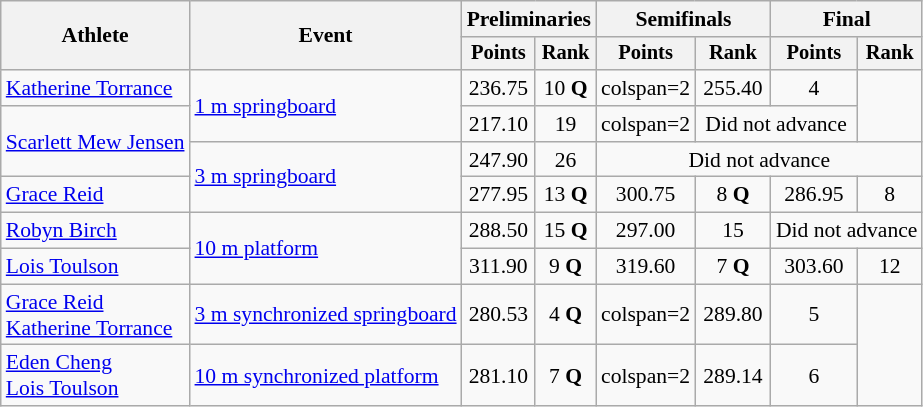<table class="wikitable" style="text-align:center; font-size:90%">
<tr>
<th rowspan=2>Athlete</th>
<th rowspan=2>Event</th>
<th colspan=2>Preliminaries</th>
<th colspan=2>Semifinals</th>
<th colspan=2>Final</th>
</tr>
<tr style="font-size:95%">
<th>Points</th>
<th>Rank</th>
<th>Points</th>
<th>Rank</th>
<th>Points</th>
<th>Rank</th>
</tr>
<tr>
<td align=left><a href='#'>Katherine Torrance</a></td>
<td align=left rowspan=2><a href='#'>1 m springboard</a></td>
<td>236.75</td>
<td>10 <strong>Q</strong></td>
<td>colspan=2 </td>
<td>255.40</td>
<td>4</td>
</tr>
<tr>
<td align=left rowspan=2><a href='#'>Scarlett Mew Jensen</a></td>
<td>217.10</td>
<td>19</td>
<td>colspan=2 </td>
<td colspan=2>Did not advance</td>
</tr>
<tr>
<td align=left rowspan=2><a href='#'>3 m springboard</a></td>
<td>247.90</td>
<td>26</td>
<td colspan=4>Did not advance</td>
</tr>
<tr>
<td align=left><a href='#'>Grace Reid</a></td>
<td>277.95</td>
<td>13 <strong>Q</strong></td>
<td>300.75</td>
<td>8 <strong>Q</strong></td>
<td>286.95</td>
<td>8</td>
</tr>
<tr>
<td align=left><a href='#'>Robyn Birch</a></td>
<td align=left rowspan=2><a href='#'>10 m platform</a></td>
<td>288.50</td>
<td>15 <strong>Q</strong></td>
<td>297.00</td>
<td>15</td>
<td colspan=2>Did not advance</td>
</tr>
<tr>
<td align=left><a href='#'>Lois Toulson</a></td>
<td>311.90</td>
<td>9 <strong>Q</strong></td>
<td>319.60</td>
<td>7 <strong>Q</strong></td>
<td>303.60</td>
<td>12</td>
</tr>
<tr>
<td align=left><a href='#'>Grace Reid</a><br><a href='#'>Katherine Torrance</a></td>
<td align=left><a href='#'>3 m synchronized springboard</a></td>
<td>280.53</td>
<td>4 <strong>Q</strong></td>
<td>colspan=2 </td>
<td>289.80</td>
<td>5</td>
</tr>
<tr>
<td align=left><a href='#'>Eden Cheng</a><br><a href='#'>Lois Toulson</a></td>
<td align=left><a href='#'>10 m synchronized platform</a></td>
<td>281.10</td>
<td>7 <strong>Q</strong></td>
<td>colspan=2 </td>
<td>289.14</td>
<td>6</td>
</tr>
</table>
